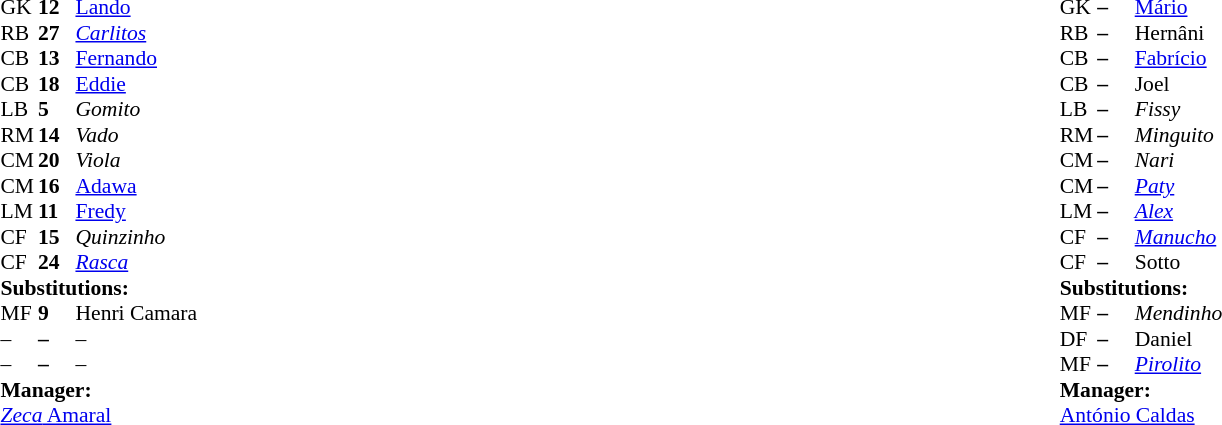<table width="100%">
<tr>
<td valign="top" width="40%"><br><table style="font-size:90%;" cellspacing="0" cellpadding="0" align="center">
<tr>
<th width="25"></th>
<th width="25"></th>
</tr>
<tr>
<td>GK</td>
<td><strong>12</strong></td>
<td> <a href='#'>Lando</a></td>
</tr>
<tr>
<td>RB</td>
<td><strong>27</strong></td>
<td> <em><a href='#'>Carlitos</a></em></td>
</tr>
<tr>
<td>CB</td>
<td><strong>13</strong></td>
<td> <a href='#'>Fernando</a></td>
</tr>
<tr>
<td>CB</td>
<td><strong>18</strong></td>
<td> <a href='#'>Eddie</a></td>
</tr>
<tr>
<td>LB</td>
<td><strong>5</strong></td>
<td> <em>Gomito</em></td>
</tr>
<tr>
<td>RM</td>
<td><strong>14</strong></td>
<td> <em>Vado</em></td>
</tr>
<tr>
<td>CM</td>
<td><strong>20</strong></td>
<td> <em>Viola</em></td>
<td></td>
<td></td>
</tr>
<tr>
<td>CM</td>
<td><strong>16</strong></td>
<td> <a href='#'>Adawa</a></td>
</tr>
<tr>
<td>LM</td>
<td><strong>11</strong></td>
<td> <a href='#'>Fredy</a></td>
</tr>
<tr>
<td>CF</td>
<td><strong>15</strong></td>
<td> <em>Quinzinho</em></td>
</tr>
<tr>
<td>CF</td>
<td><strong>24</strong></td>
<td> <em><a href='#'>Rasca</a></em></td>
</tr>
<tr>
<td colspan=3><strong>Substitutions:</strong></td>
</tr>
<tr>
<td>MF</td>
<td><strong>9</strong></td>
<td> Henri Camara</td>
<td></td>
<td></td>
</tr>
<tr>
<td>–</td>
<td><strong>–</strong></td>
<td>–</td>
</tr>
<tr>
<td>–</td>
<td><strong>–</strong></td>
<td>–</td>
</tr>
<tr>
<td colspan=3><strong>Manager:</strong></td>
</tr>
<tr>
<td colspan=3> <a href='#'><em>Zeca</em> Amaral</a></td>
</tr>
</table>
</td>
<td valign="top"></td>
<td valign="top" width="50%"><br><table style="font-size:90%;" cellspacing="0" cellpadding="0" align="center">
<tr>
<th width=25></th>
<th width=25></th>
</tr>
<tr>
<td>GK</td>
<td><strong>–</strong></td>
<td> <a href='#'>Mário</a></td>
</tr>
<tr>
<td>RB</td>
<td><strong>–</strong></td>
<td> Hernâni</td>
</tr>
<tr>
<td>CB</td>
<td><strong>–</strong></td>
<td> <a href='#'>Fabrício</a></td>
</tr>
<tr>
<td>CB</td>
<td><strong>–</strong></td>
<td> Joel</td>
</tr>
<tr>
<td>LB</td>
<td><strong>–</strong></td>
<td> <em>Fissy</em></td>
</tr>
<tr>
<td>RM</td>
<td><strong>–</strong></td>
<td> <em>Minguito</em></td>
<td></td>
<td></td>
</tr>
<tr>
<td>CM</td>
<td><strong>–</strong></td>
<td> <em>Nari</em></td>
</tr>
<tr>
<td>CM</td>
<td><strong>–</strong></td>
<td> <em><a href='#'>Paty</a></em></td>
</tr>
<tr>
<td>LM</td>
<td><strong>–</strong></td>
<td> <em><a href='#'>Alex</a></em></td>
</tr>
<tr>
<td>CF</td>
<td><strong>–</strong></td>
<td> <em><a href='#'>Manucho</a></em></td>
<td></td>
<td></td>
</tr>
<tr>
<td>CF</td>
<td><strong>–</strong></td>
<td> Sotto</td>
<td></td>
<td></td>
</tr>
<tr>
<td colspan=3><strong>Substitutions:</strong></td>
</tr>
<tr>
<td>MF</td>
<td><strong>–</strong></td>
<td> <em>Mendinho</em></td>
<td></td>
<td></td>
</tr>
<tr>
<td>DF</td>
<td><strong>–</strong></td>
<td> Daniel</td>
<td></td>
<td></td>
</tr>
<tr>
<td>MF</td>
<td><strong>–</strong></td>
<td> <em><a href='#'>Pirolito</a></em></td>
<td></td>
<td></td>
</tr>
<tr>
<td colspan=3><strong>Manager:</strong></td>
</tr>
<tr>
<td colspan=3> <a href='#'>António Caldas</a></td>
</tr>
</table>
</td>
</tr>
</table>
